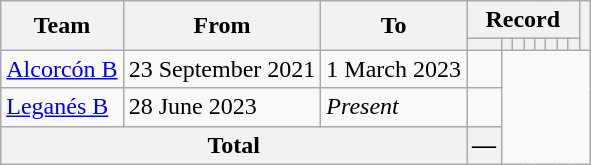<table class="wikitable" style="text-align: center">
<tr>
<th rowspan="2">Team</th>
<th rowspan="2">From</th>
<th rowspan="2">To</th>
<th colspan="8">Record</th>
<th rowspan=2></th>
</tr>
<tr>
<th></th>
<th></th>
<th></th>
<th></th>
<th></th>
<th></th>
<th></th>
<th></th>
</tr>
<tr>
<td align=left><a href='#'>Alcorcón B</a></td>
<td align=left>23 September 2021</td>
<td align=left>1 March 2023<br></td>
<td></td>
</tr>
<tr>
<td align=left><a href='#'>Leganés B</a></td>
<td align=left>28 June 2023</td>
<td align=left><em>Present</em><br></td>
<td></td>
</tr>
<tr>
<th colspan=3>Total<br></th>
<th>—</th>
</tr>
</table>
